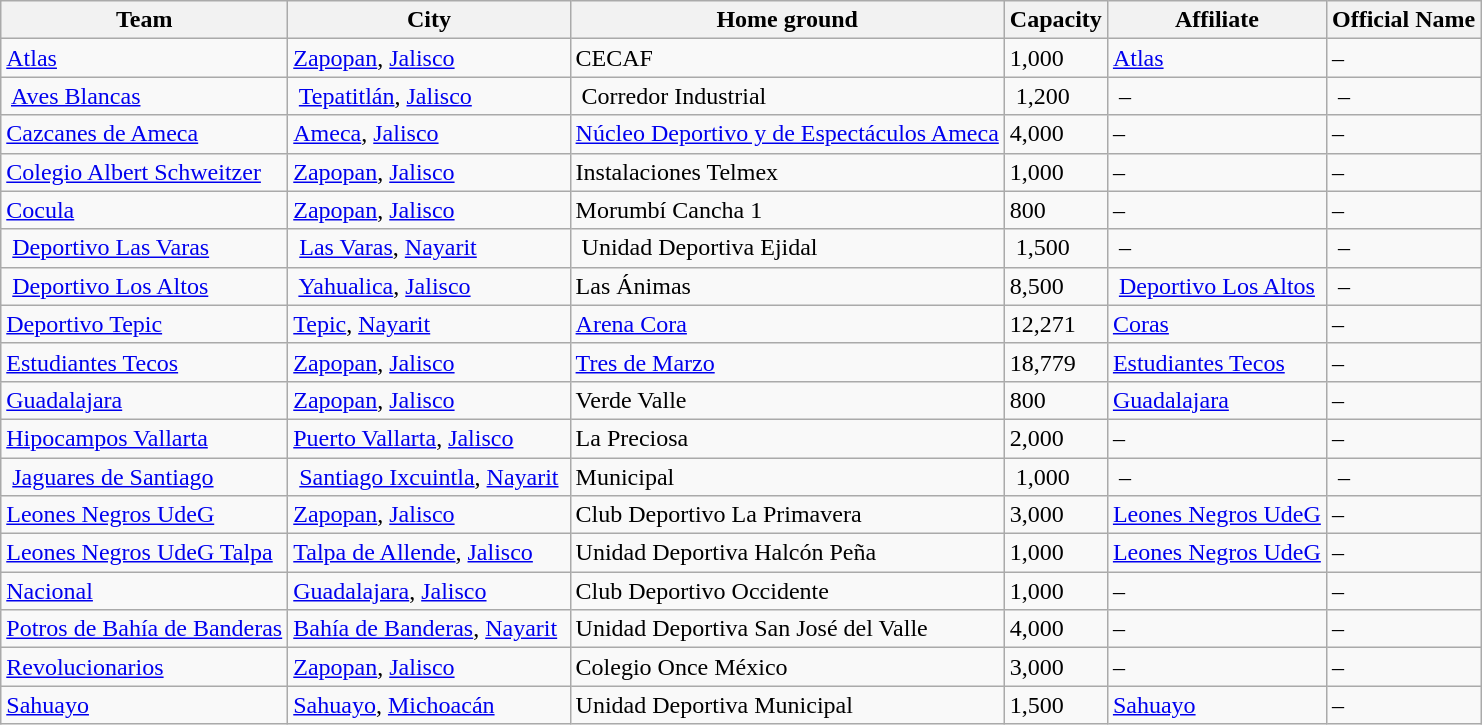<table class="wikitable sortable">
<tr>
<th>Team</th>
<th>City</th>
<th>Home ground</th>
<th>Capacity</th>
<th>Affiliate</th>
<th>Official Name</th>
</tr>
<tr>
<td><a href='#'>Atlas</a></td>
<td><a href='#'>Zapopan</a>, <a href='#'>Jalisco</a></td>
<td>CECAF</td>
<td>1,000</td>
<td><a href='#'>Atlas</a></td>
<td>–</td>
</tr>
<tr>
<td> <a href='#'>Aves Blancas</a> </td>
<td> <a href='#'>Tepatitlán</a>, <a href='#'>Jalisco</a> </td>
<td> Corredor Industrial</td>
<td> 1,200</td>
<td> –</td>
<td> –</td>
</tr>
<tr>
<td><a href='#'>Cazcanes de Ameca</a></td>
<td><a href='#'>Ameca</a>, <a href='#'>Jalisco</a></td>
<td><a href='#'>Núcleo Deportivo y de Espectáculos Ameca</a></td>
<td>4,000</td>
<td>–</td>
<td>–</td>
</tr>
<tr>
<td><a href='#'>Colegio Albert Schweitzer</a></td>
<td><a href='#'>Zapopan</a>, <a href='#'>Jalisco</a></td>
<td>Instalaciones Telmex</td>
<td>1,000</td>
<td>–</td>
<td>–</td>
</tr>
<tr>
<td><a href='#'>Cocula</a></td>
<td><a href='#'>Zapopan</a>, <a href='#'>Jalisco</a></td>
<td>Morumbí Cancha 1</td>
<td>800</td>
<td>–</td>
<td>–</td>
</tr>
<tr>
<td> <a href='#'>Deportivo Las Varas</a> </td>
<td> <a href='#'>Las Varas</a>, <a href='#'>Nayarit</a></td>
<td> Unidad Deportiva Ejidal</td>
<td> 1,500</td>
<td> – </td>
<td> –</td>
</tr>
<tr>
<td> <a href='#'>Deportivo Los Altos</a> </td>
<td> <a href='#'>Yahualica</a>, <a href='#'>Jalisco</a> </td>
<td>Las Ánimas</td>
<td>8,500</td>
<td> <a href='#'>Deportivo Los Altos</a> </td>
<td> –</td>
</tr>
<tr>
<td><a href='#'>Deportivo Tepic</a></td>
<td><a href='#'>Tepic</a>, <a href='#'>Nayarit</a></td>
<td><a href='#'>Arena Cora</a></td>
<td>12,271</td>
<td><a href='#'>Coras</a></td>
<td>–</td>
</tr>
<tr>
<td><a href='#'>Estudiantes Tecos</a></td>
<td><a href='#'>Zapopan</a>, <a href='#'>Jalisco</a></td>
<td><a href='#'>Tres de Marzo</a></td>
<td>18,779</td>
<td><a href='#'>Estudiantes Tecos</a></td>
<td>–</td>
</tr>
<tr>
<td><a href='#'>Guadalajara</a></td>
<td><a href='#'>Zapopan</a>, <a href='#'>Jalisco</a></td>
<td>Verde Valle</td>
<td>800</td>
<td><a href='#'>Guadalajara</a></td>
<td>–</td>
</tr>
<tr>
<td><a href='#'>Hipocampos Vallarta</a></td>
<td><a href='#'>Puerto Vallarta</a>, <a href='#'>Jalisco</a></td>
<td>La Preciosa</td>
<td>2,000</td>
<td>–</td>
<td>–</td>
</tr>
<tr>
<td> <a href='#'>Jaguares de Santiago</a> </td>
<td> <a href='#'>Santiago Ixcuintla</a>, <a href='#'>Nayarit</a> </td>
<td>Municipal</td>
<td> 1,000</td>
<td> – </td>
<td> –</td>
</tr>
<tr>
<td><a href='#'>Leones Negros UdeG</a></td>
<td><a href='#'>Zapopan</a>, <a href='#'>Jalisco</a></td>
<td>Club Deportivo La Primavera</td>
<td>3,000</td>
<td><a href='#'>Leones Negros UdeG</a></td>
<td>–</td>
</tr>
<tr>
<td><a href='#'>Leones Negros UdeG Talpa</a></td>
<td><a href='#'>Talpa de Allende</a>, <a href='#'>Jalisco</a></td>
<td>Unidad Deportiva Halcón Peña</td>
<td>1,000</td>
<td><a href='#'>Leones Negros UdeG</a></td>
<td>–</td>
</tr>
<tr>
<td><a href='#'>Nacional</a></td>
<td><a href='#'>Guadalajara</a>, <a href='#'>Jalisco</a></td>
<td>Club Deportivo Occidente</td>
<td>1,000</td>
<td>–</td>
<td>–</td>
</tr>
<tr>
<td><a href='#'>Potros de Bahía de Banderas</a></td>
<td><a href='#'>Bahía de Banderas</a>, <a href='#'>Nayarit</a></td>
<td>Unidad Deportiva San José del Valle</td>
<td>4,000</td>
<td>–</td>
<td>–</td>
</tr>
<tr>
<td><a href='#'>Revolucionarios</a></td>
<td><a href='#'>Zapopan</a>, <a href='#'>Jalisco</a></td>
<td>Colegio Once México</td>
<td>3,000</td>
<td>–</td>
<td>–</td>
</tr>
<tr>
<td><a href='#'>Sahuayo</a></td>
<td><a href='#'>Sahuayo</a>, <a href='#'>Michoacán</a></td>
<td>Unidad Deportiva Municipal</td>
<td>1,500</td>
<td><a href='#'>Sahuayo</a></td>
<td>–</td>
</tr>
</table>
